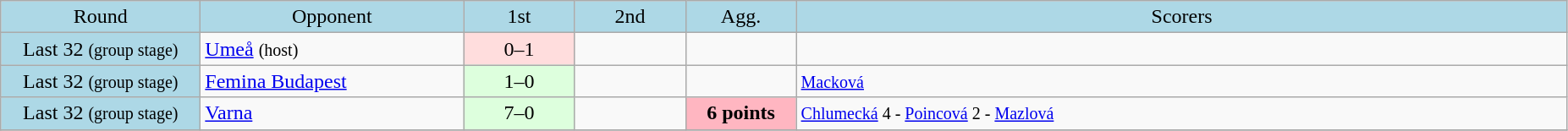<table class="wikitable" style="text-align:center">
<tr bgcolor=lightblue>
<td width=150px>Round</td>
<td width=200px>Opponent</td>
<td width=80px>1st</td>
<td width=80px>2nd</td>
<td width=80px>Agg.</td>
<td width=600px>Scorers</td>
</tr>
<tr>
<td bgcolor=lightblue>Last 32 <small>(group stage)</small></td>
<td align=left> <a href='#'>Umeå</a> <small>(host)</small></td>
<td bgcolor="#ffdddd">0–1</td>
<td></td>
<td></td>
<td align=left></td>
</tr>
<tr>
<td bgcolor=lightblue>Last 32 <small>(group stage)</small></td>
<td align=left> <a href='#'>Femina Budapest</a></td>
<td bgcolor="#ddffdd">1–0</td>
<td></td>
<td></td>
<td align=left><small><a href='#'>Macková</a></small></td>
</tr>
<tr>
<td bgcolor=lightblue>Last 32 <small>(group stage)</small></td>
<td align=left> <a href='#'>Varna</a></td>
<td bgcolor="#ddffdd">7–0</td>
<td></td>
<td bgcolor=lightpink><strong>6 points</strong></td>
<td align=left><small><a href='#'>Chlumecká</a> 4 - <a href='#'>Poincová</a> 2 - <a href='#'>Mazlová</a></small></td>
</tr>
<tr>
</tr>
</table>
